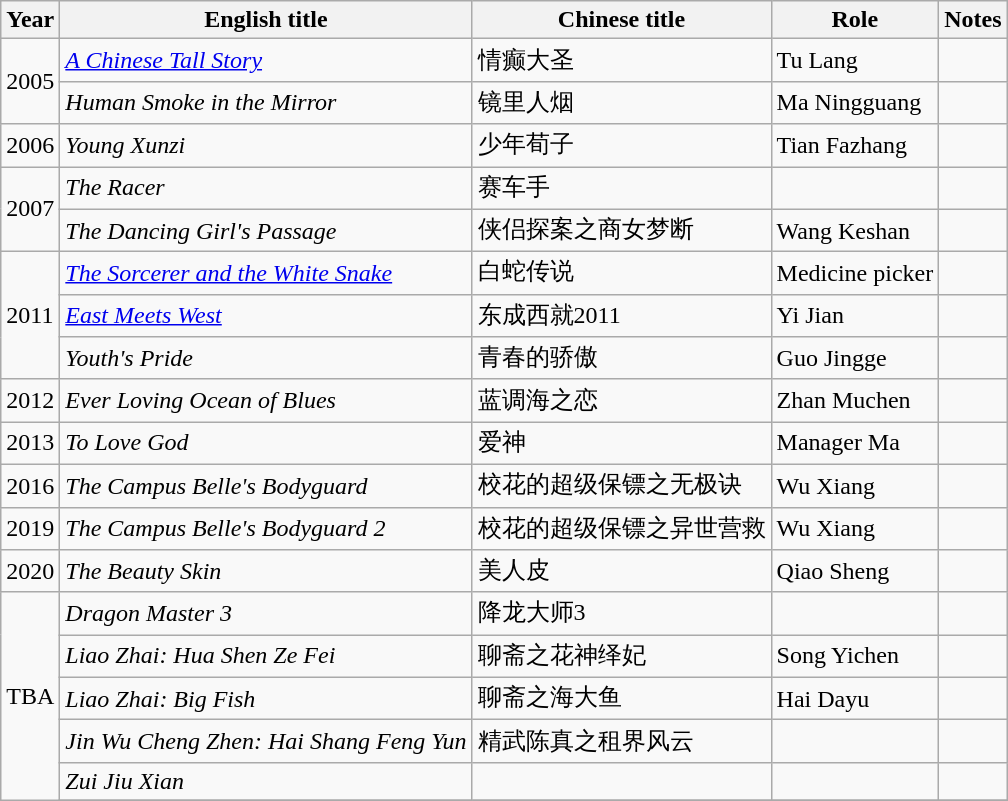<table class="wikitable">
<tr>
<th>Year</th>
<th>English title</th>
<th>Chinese title</th>
<th>Role</th>
<th>Notes</th>
</tr>
<tr>
<td rowspan=2>2005</td>
<td><em><a href='#'>A Chinese Tall Story</a></em></td>
<td>情癫大圣</td>
<td>Tu Lang</td>
<td></td>
</tr>
<tr>
<td><em>Human Smoke in the Mirror</em></td>
<td>镜里人烟</td>
<td>Ma Ningguang</td>
<td></td>
</tr>
<tr>
<td>2006</td>
<td><em>Young Xunzi</em></td>
<td>少年荀子</td>
<td>Tian Fazhang</td>
<td></td>
</tr>
<tr>
<td rowspan=2>2007</td>
<td><em>The Racer</em></td>
<td>赛车手</td>
<td></td>
<td></td>
</tr>
<tr>
<td><em>The Dancing Girl's Passage</em></td>
<td>侠侣探案之商女梦断</td>
<td>Wang Keshan</td>
<td></td>
</tr>
<tr>
<td rowspan=3>2011</td>
<td><em><a href='#'>The Sorcerer and the White Snake </a></em></td>
<td>白蛇传说</td>
<td>Medicine picker</td>
<td></td>
</tr>
<tr>
<td><em><a href='#'>East Meets West</a></em></td>
<td>东成西就2011</td>
<td>Yi Jian</td>
<td></td>
</tr>
<tr>
<td><em>Youth's Pride</em></td>
<td>青春的骄傲</td>
<td>Guo Jingge</td>
<td></td>
</tr>
<tr>
<td>2012</td>
<td><em>Ever Loving Ocean of Blues</em></td>
<td>蓝调海之恋</td>
<td>Zhan Muchen</td>
<td></td>
</tr>
<tr>
<td>2013</td>
<td><em>To Love God</em></td>
<td>爱神</td>
<td>Manager Ma</td>
<td></td>
</tr>
<tr>
<td>2016</td>
<td><em>The Campus Belle's Bodyguard</em></td>
<td>校花的超级保镖之无极诀</td>
<td>Wu Xiang</td>
<td></td>
</tr>
<tr>
<td>2019</td>
<td><em>The Campus Belle's Bodyguard 2</em></td>
<td>校花的超级保镖之异世营救</td>
<td>Wu Xiang</td>
<td></td>
</tr>
<tr>
<td rowspan=1>2020</td>
<td><em>The Beauty Skin</em></td>
<td>美人皮</td>
<td>Qiao Sheng</td>
<td></td>
</tr>
<tr>
<td rowspan=10>TBA</td>
<td><em>Dragon Master 3</em></td>
<td>降龙大师3</td>
<td></td>
<td></td>
</tr>
<tr>
<td><em>Liao Zhai: Hua Shen Ze Fei</em></td>
<td>聊斋之花神绎妃</td>
<td>Song Yichen</td>
<td></td>
</tr>
<tr>
<td><em>Liao Zhai: Big Fish</em></td>
<td>聊斋之海大鱼</td>
<td>Hai Dayu</td>
<td></td>
</tr>
<tr>
<td><em>Jin Wu Cheng Zhen: Hai Shang Feng Yun </em></td>
<td>精武陈真之租界风云</td>
<td></td>
<td></td>
</tr>
<tr>
<td><em>Zui Jiu Xian </em></td>
<td></td>
<td></td>
<td></td>
</tr>
<tr>
</tr>
</table>
